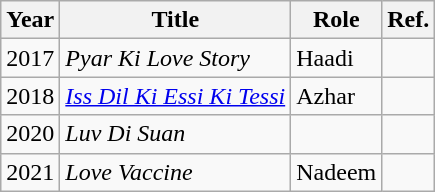<table class="wikitable sortable">
<tr>
<th>Year</th>
<th>Title</th>
<th>Role</th>
<th class="unsortable">Ref.</th>
</tr>
<tr>
<td>2017</td>
<td><em>Pyar Ki Love Story</em></td>
<td>Haadi</td>
<td></td>
</tr>
<tr>
<td>2018</td>
<td><em><a href='#'>Iss Dil Ki Essi Ki Tessi</a></em></td>
<td>Azhar</td>
<td></td>
</tr>
<tr>
<td>2020</td>
<td><em>Luv Di Suan</em></td>
<td></td>
<td></td>
</tr>
<tr>
<td>2021</td>
<td><em>Love Vaccine</em></td>
<td>Nadeem</td>
<td></td>
</tr>
</table>
